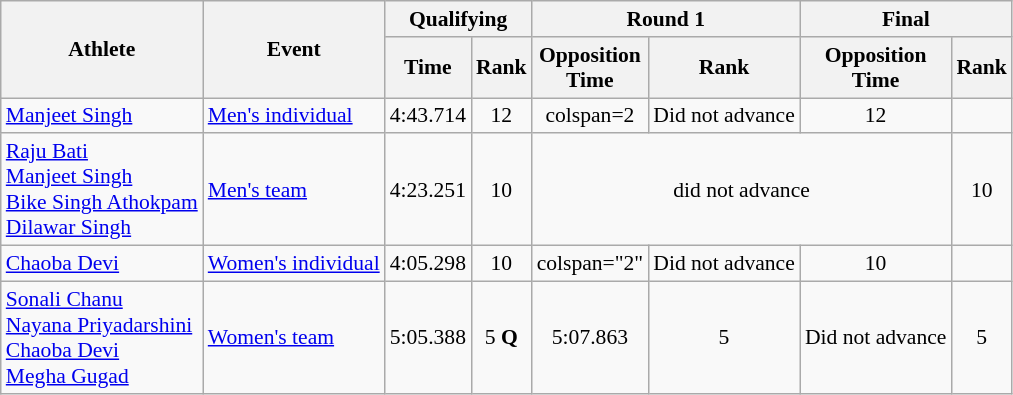<table class=wikitable style="text-align:center; font-size:90%">
<tr>
<th rowspan="2">Athlete</th>
<th rowspan="2">Event</th>
<th colspan="2">Qualifying</th>
<th colspan="2">Round 1</th>
<th colspan="2">Final</th>
</tr>
<tr>
<th>Time</th>
<th>Rank</th>
<th>Opposition<br>Time</th>
<th>Rank</th>
<th>Opposition<br>Time</th>
<th>Rank</th>
</tr>
<tr>
<td align=left><a href='#'>Manjeet Singh</a></td>
<td align=left><a href='#'>Men's individual</a></td>
<td>4:43.714</td>
<td>12</td>
<td>colspan=2 </td>
<td>Did not advance</td>
<td>12</td>
</tr>
<tr>
<td align=left><a href='#'>Raju Bati</a><br><a href='#'>Manjeet Singh</a><br><a href='#'>Bike Singh Athokpam</a><br><a href='#'>Dilawar Singh</a></td>
<td align=left><a href='#'>Men's team</a></td>
<td>4:23.251</td>
<td>10</td>
<td colspan="3">did not advance</td>
<td>10</td>
</tr>
<tr>
<td align=left><a href='#'>Chaoba Devi</a></td>
<td align=left><a href='#'>Women's individual</a></td>
<td>4:05.298</td>
<td>10</td>
<td>colspan="2" </td>
<td>Did not advance</td>
<td>10</td>
</tr>
<tr>
<td align=left><a href='#'>Sonali Chanu</a><br><a href='#'>Nayana Priyadarshini</a><br><a href='#'>Chaoba Devi</a><br><a href='#'>Megha Gugad</a></td>
<td align=left><a href='#'>Women's team</a></td>
<td>5:05.388</td>
<td>5 <strong>Q</strong></td>
<td>5:07.863</td>
<td>5</td>
<td>Did not advance</td>
<td>5</td>
</tr>
</table>
